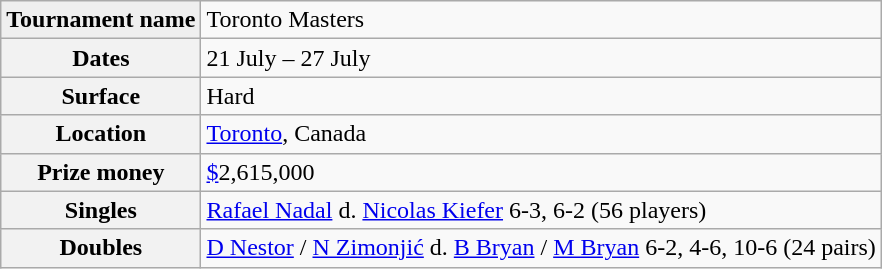<table class="wikitable">
<tr>
<td bgcolor="#EFEFEF"><strong>Tournament name</strong></td>
<td>Toronto Masters</td>
</tr>
<tr>
<th>Dates</th>
<td>21 July – 27 July</td>
</tr>
<tr>
<th>Surface</th>
<td>Hard</td>
</tr>
<tr>
<th>Location</th>
<td><a href='#'>Toronto</a>, Canada</td>
</tr>
<tr>
<th>Prize money</th>
<td><a href='#'>$</a>2,615,000</td>
</tr>
<tr>
<th>Singles</th>
<td><a href='#'>Rafael Nadal</a> d. <a href='#'>Nicolas Kiefer</a> 6-3, 6-2 (56 players)</td>
</tr>
<tr>
<th>Doubles</th>
<td><a href='#'>D Nestor</a> / <a href='#'>N Zimonjić</a> d. <a href='#'>B Bryan</a> / <a href='#'>M Bryan</a> 6-2, 4-6, 10-6  (24 pairs)</td>
</tr>
</table>
